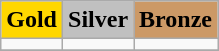<table class="wikitable">
<tr>
<td align=center bgcolor=gold> <strong>Gold</strong></td>
<td align=center bgcolor=silver> <strong>Silver</strong></td>
<td align=center bgcolor=cc9966> <strong>Bronze</strong></td>
</tr>
<tr>
<td></td>
<td></td>
<td></td>
</tr>
<tr>
</tr>
</table>
